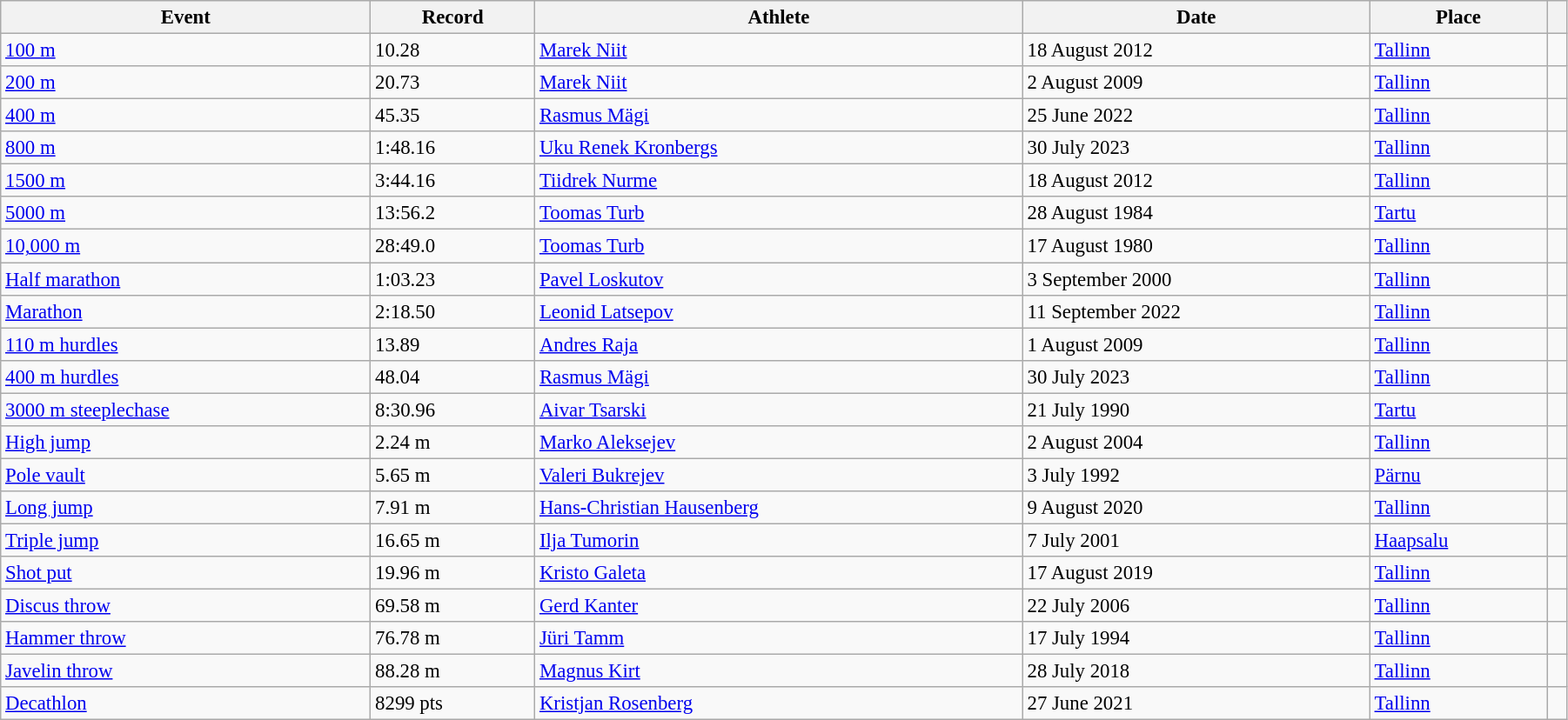<table class="wikitable" style="font-size:95%; width: 95%;">
<tr>
<th>Event</th>
<th>Record</th>
<th>Athlete</th>
<th>Date</th>
<th>Place</th>
<th></th>
</tr>
<tr>
<td><a href='#'>100 m</a></td>
<td>10.28</td>
<td><a href='#'>Marek Niit</a></td>
<td>18 August 2012</td>
<td><a href='#'>Tallinn</a></td>
<td></td>
</tr>
<tr>
<td><a href='#'>200 m</a></td>
<td>20.73</td>
<td><a href='#'>Marek Niit</a></td>
<td>2 August 2009</td>
<td><a href='#'>Tallinn</a></td>
<td></td>
</tr>
<tr>
<td><a href='#'>400 m</a></td>
<td>45.35 </td>
<td><a href='#'>Rasmus Mägi</a></td>
<td>25 June 2022</td>
<td><a href='#'>Tallinn</a></td>
<td></td>
</tr>
<tr>
<td><a href='#'>800 m</a></td>
<td>1:48.16 </td>
<td><a href='#'>Uku Renek Kronbergs</a></td>
<td>30 July 2023</td>
<td><a href='#'>Tallinn</a></td>
<td></td>
</tr>
<tr>
<td><a href='#'>1500 m</a></td>
<td>3:44.16</td>
<td><a href='#'>Tiidrek Nurme</a></td>
<td>18 August 2012</td>
<td><a href='#'>Tallinn</a></td>
<td></td>
</tr>
<tr>
<td><a href='#'>5000 m</a></td>
<td>13:56.2 </td>
<td><a href='#'>Toomas Turb</a></td>
<td>28 August 1984</td>
<td><a href='#'>Tartu</a></td>
<td></td>
</tr>
<tr>
<td><a href='#'>10,000 m</a></td>
<td>28:49.0 </td>
<td><a href='#'>Toomas Turb</a></td>
<td>17 August 1980</td>
<td><a href='#'>Tallinn</a></td>
<td></td>
</tr>
<tr>
<td><a href='#'>Half marathon</a></td>
<td>1:03.23</td>
<td><a href='#'>Pavel Loskutov</a></td>
<td>3 September 2000</td>
<td><a href='#'>Tallinn</a></td>
<td></td>
</tr>
<tr>
<td><a href='#'>Marathon</a></td>
<td>2:18.50</td>
<td><a href='#'>Leonid Latsepov</a></td>
<td>11 September 2022</td>
<td><a href='#'>Tallinn</a></td>
<td></td>
</tr>
<tr>
<td><a href='#'>110 m hurdles</a></td>
<td>13.89</td>
<td><a href='#'>Andres Raja</a></td>
<td>1 August 2009</td>
<td><a href='#'>Tallinn</a></td>
<td></td>
</tr>
<tr>
<td><a href='#'>400 m hurdles</a></td>
<td>48.04</td>
<td><a href='#'>Rasmus Mägi</a></td>
<td>30 July 2023</td>
<td><a href='#'>Tallinn</a></td>
<td></td>
</tr>
<tr>
<td><a href='#'>3000 m steeplechase</a></td>
<td>8:30.96</td>
<td><a href='#'>Aivar Tsarski</a></td>
<td>21 July 1990</td>
<td><a href='#'>Tartu</a></td>
<td></td>
</tr>
<tr>
<td><a href='#'>High jump</a></td>
<td>2.24 m</td>
<td><a href='#'>Marko Aleksejev</a></td>
<td>2 August 2004</td>
<td><a href='#'>Tallinn</a></td>
<td></td>
</tr>
<tr>
<td><a href='#'>Pole vault</a></td>
<td>5.65 m</td>
<td><a href='#'>Valeri Bukrejev</a></td>
<td>3 July 1992</td>
<td><a href='#'>Pärnu</a></td>
<td></td>
</tr>
<tr>
<td><a href='#'>Long jump</a></td>
<td>7.91 m</td>
<td><a href='#'>Hans-Christian Hausenberg</a></td>
<td>9 August 2020</td>
<td><a href='#'>Tallinn</a></td>
<td></td>
</tr>
<tr>
<td><a href='#'>Triple jump</a></td>
<td>16.65 m</td>
<td><a href='#'>Ilja Tumorin</a></td>
<td>7 July 2001</td>
<td><a href='#'>Haapsalu</a></td>
<td></td>
</tr>
<tr>
<td><a href='#'>Shot put</a></td>
<td>19.96 m</td>
<td><a href='#'>Kristo Galeta</a></td>
<td>17 August 2019</td>
<td><a href='#'>Tallinn</a></td>
<td></td>
</tr>
<tr>
<td><a href='#'>Discus throw</a></td>
<td>69.58 m</td>
<td><a href='#'>Gerd Kanter</a></td>
<td>22 July 2006</td>
<td><a href='#'>Tallinn</a></td>
<td></td>
</tr>
<tr>
<td><a href='#'>Hammer throw</a></td>
<td>76.78 m</td>
<td><a href='#'>Jüri Tamm</a></td>
<td>17 July 1994</td>
<td><a href='#'>Tallinn</a></td>
<td></td>
</tr>
<tr>
<td><a href='#'>Javelin throw</a></td>
<td>88.28 m</td>
<td><a href='#'>Magnus Kirt</a></td>
<td>28 July 2018</td>
<td><a href='#'>Tallinn</a></td>
<td></td>
</tr>
<tr>
<td><a href='#'>Decathlon</a></td>
<td>8299 pts</td>
<td><a href='#'>Kristjan Rosenberg</a></td>
<td>27 June 2021</td>
<td><a href='#'>Tallinn</a></td>
<td></td>
</tr>
</table>
